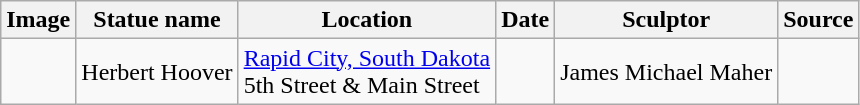<table class="wikitable sortable">
<tr>
<th scope="col" class="unsortable">Image</th>
<th scope="col">Statue name</th>
<th scope="col">Location</th>
<th scope="col">Date</th>
<th scope="col">Sculptor</th>
<th scope="col" class="unsortable">Source</th>
</tr>
<tr>
<td></td>
<td>Herbert Hoover</td>
<td><a href='#'>Rapid City, South Dakota</a><br>5th Street & Main Street</td>
<td></td>
<td>James Michael Maher</td>
<td></td>
</tr>
</table>
